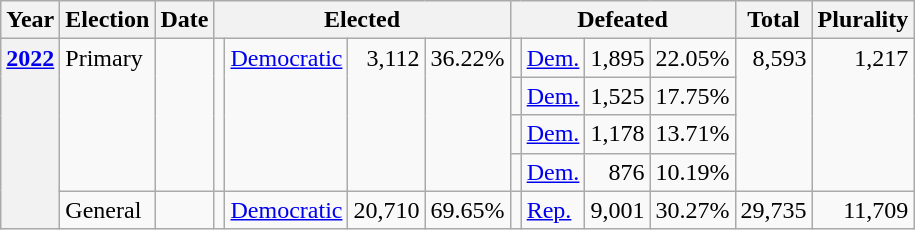<table class="wikitable">
<tr>
<th>Year</th>
<th>Election</th>
<th>Date</th>
<th colspan="4">Elected</th>
<th colspan="4">Defeated</th>
<th>Total</th>
<th>Plurality</th>
</tr>
<tr>
<th rowspan="5" valign="top"><a href='#'>2022</a></th>
<td rowspan="4" valign="top">Primary</td>
<td rowspan="4" valign="top"></td>
<td rowspan="4" valign="top"></td>
<td rowspan="4" valign="top" ><a href='#'>Democratic</a></td>
<td rowspan="4" valign="top" align="right">3,112</td>
<td rowspan="4" valign="top" align="right">36.22%</td>
<td valign="top"></td>
<td valign="top" ><a href='#'>Dem.</a></td>
<td valign="top" align="right">1,895</td>
<td valign="top" align="right">22.05%</td>
<td rowspan="4" valign="top" align="right">8,593</td>
<td rowspan="4" valign="top" align="right">1,217</td>
</tr>
<tr>
<td valign="top"></td>
<td valign="top" ><a href='#'>Dem.</a></td>
<td valign="top" align="right">1,525</td>
<td valign="top" align="right">17.75%</td>
</tr>
<tr>
<td valign="top"></td>
<td valign="top" ><a href='#'>Dem.</a></td>
<td valign="top" align="right">1,178</td>
<td valign="top" align="right">13.71%</td>
</tr>
<tr>
<td></td>
<td valign="top" ><a href='#'>Dem.</a></td>
<td valign="top" align="right">876</td>
<td valign="top" align="right">10.19%</td>
</tr>
<tr>
<td valign="top">General</td>
<td valign="top"></td>
<td valign="top"></td>
<td valign="top" ><a href='#'>Democratic</a></td>
<td valign="top" align="right">20,710</td>
<td valign="top" align="right">69.65%</td>
<td valign="top"></td>
<td valign="top" ><a href='#'>Rep.</a></td>
<td valign="top" align="right">9,001</td>
<td valign="top" align="right">30.27%</td>
<td valign="top" align="right">29,735</td>
<td valign="top" align="right">11,709</td>
</tr>
</table>
